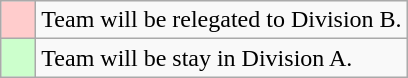<table class="wikitable">
<tr>
<td style="background: #ffcccc;">    </td>
<td>Team will be relegated to Division B.</td>
</tr>
<tr>
<td style="background: #ccffcc;">    </td>
<td>Team will be stay in Division A.</td>
</tr>
</table>
